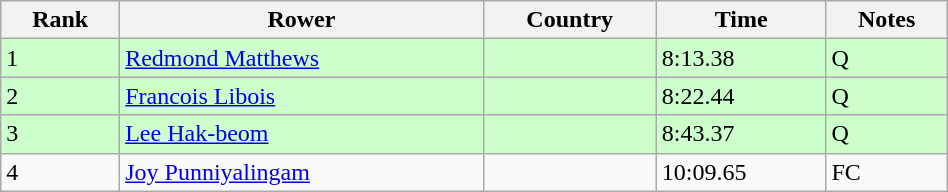<table class="wikitable" width=50%>
<tr>
<th>Rank</th>
<th>Rower</th>
<th>Country</th>
<th>Time</th>
<th>Notes</th>
</tr>
<tr bgcolor=ccffcc>
<td>1</td>
<td><a href='#'>Redmond Matthews</a></td>
<td></td>
<td>8:13.38</td>
<td>Q</td>
</tr>
<tr bgcolor=ccffcc>
<td>2</td>
<td><a href='#'>Francois Libois</a></td>
<td></td>
<td>8:22.44</td>
<td>Q</td>
</tr>
<tr bgcolor=ccffcc>
<td>3</td>
<td><a href='#'>Lee Hak-beom</a></td>
<td></td>
<td>8:43.37</td>
<td>Q</td>
</tr>
<tr>
<td>4</td>
<td><a href='#'>Joy Punniyalingam</a></td>
<td></td>
<td>10:09.65</td>
<td>FC</td>
</tr>
</table>
